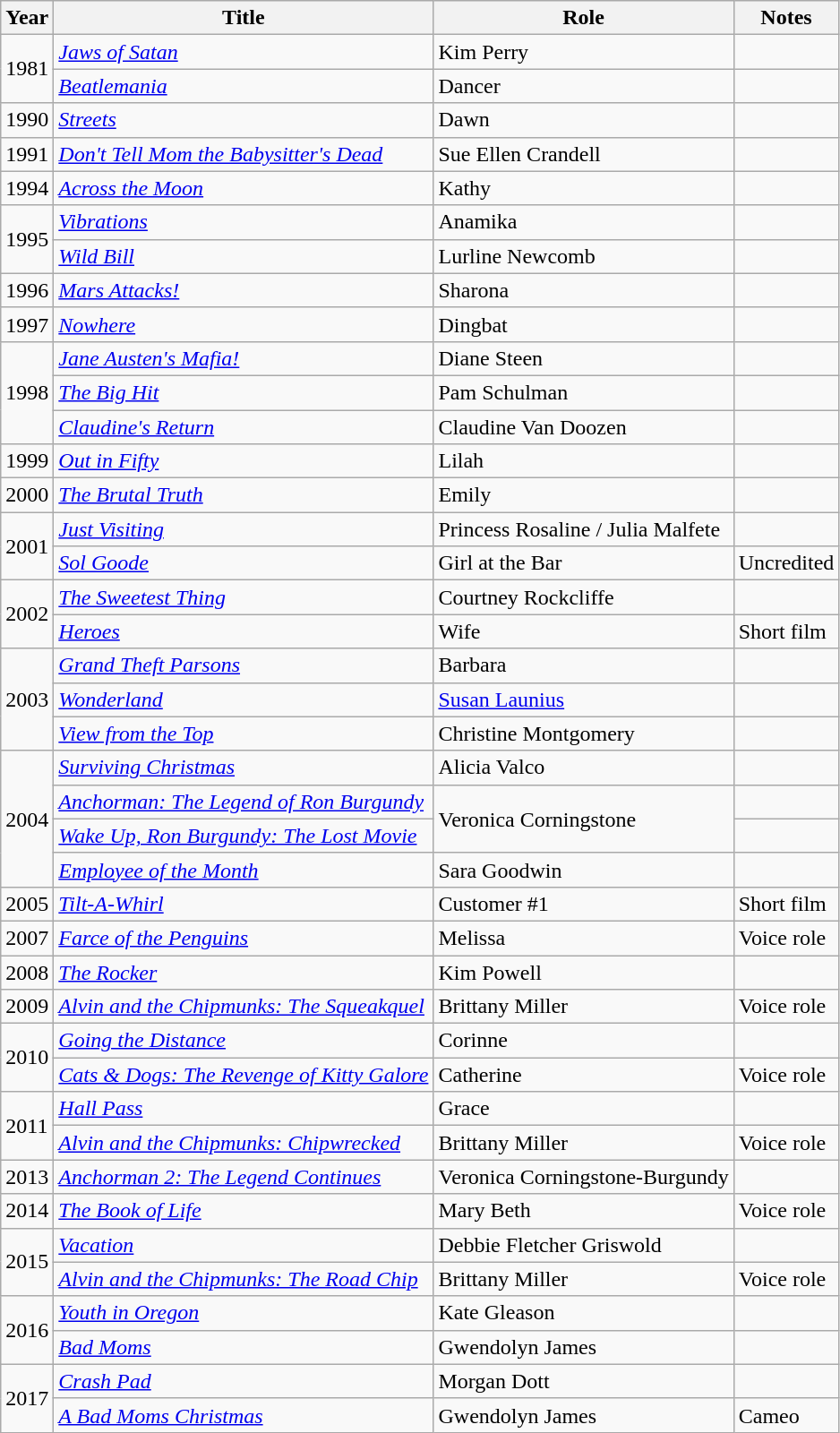<table class="wikitable sortable">
<tr>
<th>Year</th>
<th>Title</th>
<th>Role</th>
<th class="unsortable">Notes</th>
</tr>
<tr>
<td rowspan="2">1981</td>
<td><em><a href='#'>Jaws of Satan</a></em></td>
<td>Kim Perry</td>
<td></td>
</tr>
<tr>
<td><em><a href='#'>Beatlemania</a></em></td>
<td>Dancer</td>
<td></td>
</tr>
<tr>
<td>1990</td>
<td><em><a href='#'>Streets</a></em></td>
<td>Dawn</td>
<td></td>
</tr>
<tr>
<td>1991</td>
<td><em><a href='#'>Don't Tell Mom the Babysitter's Dead</a></em></td>
<td>Sue Ellen Crandell</td>
<td></td>
</tr>
<tr>
<td>1994</td>
<td><em><a href='#'>Across the Moon</a></em></td>
<td>Kathy</td>
<td></td>
</tr>
<tr>
<td rowspan=2>1995</td>
<td><em><a href='#'>Vibrations</a></em></td>
<td>Anamika</td>
<td></td>
</tr>
<tr>
<td><em><a href='#'>Wild Bill</a></em></td>
<td>Lurline Newcomb</td>
<td></td>
</tr>
<tr>
<td>1996</td>
<td><em><a href='#'>Mars Attacks!</a></em></td>
<td>Sharona</td>
<td></td>
</tr>
<tr>
<td>1997</td>
<td><em><a href='#'>Nowhere</a></em></td>
<td>Dingbat</td>
<td></td>
</tr>
<tr>
<td rowspan=3>1998</td>
<td><em><a href='#'>Jane Austen's Mafia!</a></em></td>
<td>Diane Steen</td>
<td></td>
</tr>
<tr>
<td><em><a href='#'>The Big Hit</a></em></td>
<td>Pam Schulman</td>
<td></td>
</tr>
<tr>
<td><em><a href='#'>Claudine's Return</a></em></td>
<td>Claudine Van Doozen</td>
<td></td>
</tr>
<tr>
<td>1999</td>
<td><em><a href='#'>Out in Fifty</a></em></td>
<td>Lilah</td>
<td></td>
</tr>
<tr>
<td>2000</td>
<td><em><a href='#'>The Brutal Truth</a></em></td>
<td>Emily</td>
<td></td>
</tr>
<tr>
<td rowspan=2>2001</td>
<td><em><a href='#'>Just Visiting</a></em></td>
<td>Princess Rosaline / Julia Malfete</td>
<td></td>
</tr>
<tr>
<td><em><a href='#'>Sol Goode</a></em></td>
<td>Girl at the Bar</td>
<td>Uncredited</td>
</tr>
<tr>
<td rowspan=2>2002</td>
<td><em><a href='#'>The Sweetest Thing</a></em></td>
<td>Courtney Rockcliffe</td>
<td></td>
</tr>
<tr>
<td><em><a href='#'>Heroes</a></em></td>
<td>Wife</td>
<td>Short film</td>
</tr>
<tr>
<td rowspan=3>2003</td>
<td><em><a href='#'>Grand Theft Parsons</a></em></td>
<td>Barbara</td>
<td></td>
</tr>
<tr>
<td><em><a href='#'>Wonderland</a></em></td>
<td><a href='#'>Susan Launius</a></td>
<td></td>
</tr>
<tr>
<td><em><a href='#'>View from the Top</a></em></td>
<td>Christine Montgomery</td>
<td></td>
</tr>
<tr>
<td rowspan=4>2004</td>
<td><em><a href='#'>Surviving Christmas</a></em></td>
<td>Alicia Valco</td>
<td></td>
</tr>
<tr>
<td><em><a href='#'>Anchorman: The Legend of Ron Burgundy</a></em></td>
<td rowspan=2>Veronica Corningstone</td>
<td></td>
</tr>
<tr>
<td><em><a href='#'>Wake Up, Ron Burgundy: The Lost Movie</a></em></td>
<td></td>
</tr>
<tr>
<td><em><a href='#'>Employee of the Month</a></em></td>
<td>Sara Goodwin</td>
<td></td>
</tr>
<tr>
<td>2005</td>
<td><em><a href='#'>Tilt-A-Whirl</a></em></td>
<td>Customer #1</td>
<td>Short film</td>
</tr>
<tr>
<td>2007</td>
<td><em><a href='#'>Farce of the Penguins</a></em></td>
<td>Melissa</td>
<td>Voice role</td>
</tr>
<tr>
<td>2008</td>
<td><em><a href='#'>The Rocker</a></em></td>
<td>Kim Powell</td>
<td></td>
</tr>
<tr>
<td>2009</td>
<td><em><a href='#'>Alvin and the Chipmunks: The Squeakquel</a></em></td>
<td>Brittany Miller</td>
<td>Voice role</td>
</tr>
<tr>
<td rowspan=2>2010</td>
<td><em><a href='#'>Going the Distance</a></em></td>
<td>Corinne</td>
<td></td>
</tr>
<tr>
<td><em><a href='#'>Cats & Dogs: The Revenge of Kitty Galore</a></em></td>
<td>Catherine</td>
<td>Voice role</td>
</tr>
<tr>
<td rowspan=2>2011</td>
<td><em><a href='#'>Hall Pass</a></em></td>
<td>Grace</td>
<td></td>
</tr>
<tr>
<td><em><a href='#'>Alvin and the Chipmunks: Chipwrecked</a></em></td>
<td>Brittany Miller</td>
<td>Voice role</td>
</tr>
<tr>
<td>2013</td>
<td><em><a href='#'>Anchorman 2: The Legend Continues</a></em></td>
<td>Veronica Corningstone-Burgundy</td>
<td></td>
</tr>
<tr>
<td>2014</td>
<td><em><a href='#'>The Book of Life</a></em></td>
<td>Mary Beth</td>
<td>Voice role</td>
</tr>
<tr>
<td rowspan=2>2015</td>
<td><em><a href='#'>Vacation</a></em></td>
<td>Debbie Fletcher Griswold</td>
<td></td>
</tr>
<tr>
<td><em><a href='#'>Alvin and the Chipmunks: The Road Chip</a></em></td>
<td>Brittany Miller</td>
<td>Voice role</td>
</tr>
<tr>
<td rowspan=2>2016</td>
<td><em><a href='#'>Youth in Oregon</a></em></td>
<td>Kate Gleason</td>
<td></td>
</tr>
<tr>
<td><em><a href='#'>Bad Moms</a></em></td>
<td>Gwendolyn James</td>
<td></td>
</tr>
<tr>
<td rowspan=2>2017</td>
<td><em><a href='#'>Crash Pad</a></em></td>
<td>Morgan Dott</td>
<td></td>
</tr>
<tr>
<td><em><a href='#'>A Bad Moms Christmas</a></em></td>
<td>Gwendolyn James</td>
<td>Cameo</td>
</tr>
</table>
